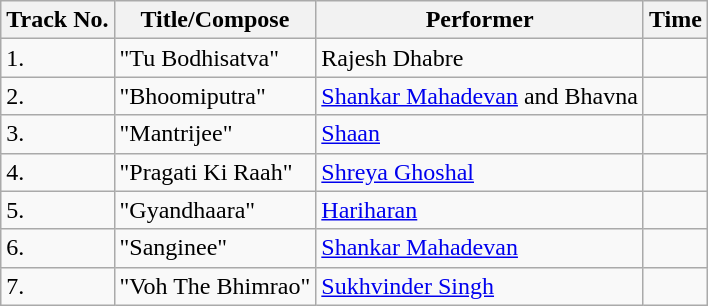<table class="wikitable sortable">
<tr>
<th>Track No.</th>
<th>Title/Compose</th>
<th>Performer</th>
<th>Time</th>
</tr>
<tr>
<td>1.</td>
<td>"Tu Bodhisatva"</td>
<td>Rajesh Dhabre</td>
<td></td>
</tr>
<tr>
<td>2.</td>
<td>"Bhoomiputra"</td>
<td><a href='#'>Shankar Mahadevan</a> and Bhavna</td>
<td></td>
</tr>
<tr>
<td>3.</td>
<td>"Mantrijee"</td>
<td><a href='#'>Shaan</a></td>
<td></td>
</tr>
<tr>
<td>4.</td>
<td>"Pragati Ki Raah"</td>
<td><a href='#'>Shreya Ghoshal</a></td>
<td></td>
</tr>
<tr>
<td>5.</td>
<td>"Gyandhaara"</td>
<td><a href='#'>Hariharan</a></td>
</tr>
<tr>
<td>6.</td>
<td>"Sanginee"</td>
<td><a href='#'>Shankar Mahadevan</a></td>
<td></td>
</tr>
<tr>
<td>7.</td>
<td>"Voh The Bhimrao"</td>
<td><a href='#'>Sukhvinder Singh</a></td>
<td></td>
</tr>
</table>
